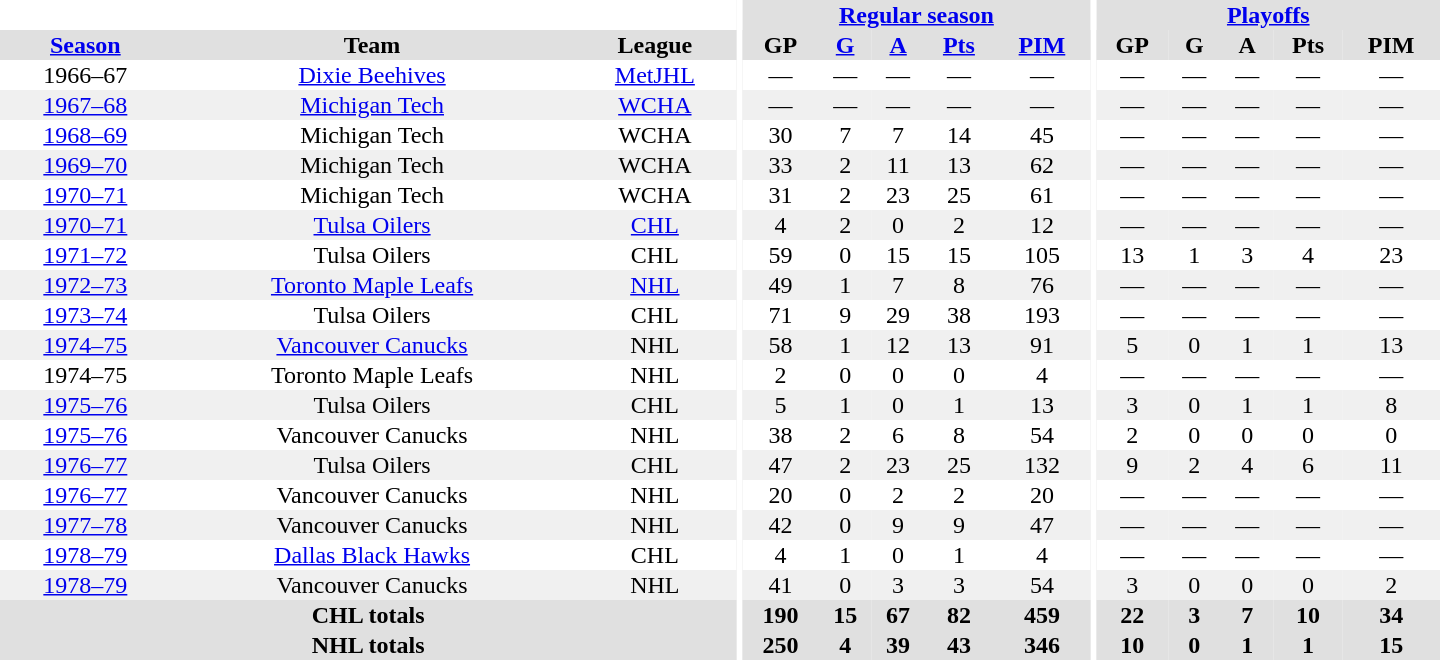<table border="0" cellpadding="1" cellspacing="0" style="text-align:center; width:60em">
<tr bgcolor="#e0e0e0">
<th colspan="3" bgcolor="#ffffff"></th>
<th rowspan="100" bgcolor="#ffffff"></th>
<th colspan="5"><a href='#'>Regular season</a></th>
<th rowspan="100" bgcolor="#ffffff"></th>
<th colspan="5"><a href='#'>Playoffs</a></th>
</tr>
<tr bgcolor="#e0e0e0">
<th><a href='#'>Season</a></th>
<th>Team</th>
<th>League</th>
<th>GP</th>
<th><a href='#'>G</a></th>
<th><a href='#'>A</a></th>
<th><a href='#'>Pts</a></th>
<th><a href='#'>PIM</a></th>
<th>GP</th>
<th>G</th>
<th>A</th>
<th>Pts</th>
<th>PIM</th>
</tr>
<tr>
<td>1966–67</td>
<td><a href='#'>Dixie Beehives</a></td>
<td><a href='#'>MetJHL</a></td>
<td>—</td>
<td>—</td>
<td>—</td>
<td>—</td>
<td>—</td>
<td>—</td>
<td>—</td>
<td>—</td>
<td>—</td>
<td>—</td>
</tr>
<tr bgcolor="#f0f0f0">
<td><a href='#'>1967–68</a></td>
<td><a href='#'>Michigan Tech</a></td>
<td><a href='#'>WCHA</a></td>
<td>—</td>
<td>—</td>
<td>—</td>
<td>—</td>
<td>—</td>
<td>—</td>
<td>—</td>
<td>—</td>
<td>—</td>
<td>—</td>
</tr>
<tr>
<td><a href='#'>1968–69</a></td>
<td>Michigan Tech</td>
<td>WCHA</td>
<td>30</td>
<td>7</td>
<td>7</td>
<td>14</td>
<td>45</td>
<td>—</td>
<td>—</td>
<td>—</td>
<td>—</td>
<td>—</td>
</tr>
<tr bgcolor="#f0f0f0">
<td><a href='#'>1969–70</a></td>
<td>Michigan Tech</td>
<td>WCHA</td>
<td>33</td>
<td>2</td>
<td>11</td>
<td>13</td>
<td>62</td>
<td>—</td>
<td>—</td>
<td>—</td>
<td>—</td>
<td>—</td>
</tr>
<tr>
<td><a href='#'>1970–71</a></td>
<td>Michigan Tech</td>
<td>WCHA</td>
<td>31</td>
<td>2</td>
<td>23</td>
<td>25</td>
<td>61</td>
<td>—</td>
<td>—</td>
<td>—</td>
<td>—</td>
<td>—</td>
</tr>
<tr bgcolor="#f0f0f0">
<td><a href='#'>1970–71</a></td>
<td><a href='#'>Tulsa Oilers</a></td>
<td><a href='#'>CHL</a></td>
<td>4</td>
<td>2</td>
<td>0</td>
<td>2</td>
<td>12</td>
<td>—</td>
<td>—</td>
<td>—</td>
<td>—</td>
<td>—</td>
</tr>
<tr>
<td><a href='#'>1971–72</a></td>
<td>Tulsa Oilers</td>
<td>CHL</td>
<td>59</td>
<td>0</td>
<td>15</td>
<td>15</td>
<td>105</td>
<td>13</td>
<td>1</td>
<td>3</td>
<td>4</td>
<td>23</td>
</tr>
<tr bgcolor="#f0f0f0">
<td><a href='#'>1972–73</a></td>
<td><a href='#'>Toronto Maple Leafs</a></td>
<td><a href='#'>NHL</a></td>
<td>49</td>
<td>1</td>
<td>7</td>
<td>8</td>
<td>76</td>
<td>—</td>
<td>—</td>
<td>—</td>
<td>—</td>
<td>—</td>
</tr>
<tr>
<td><a href='#'>1973–74</a></td>
<td>Tulsa Oilers</td>
<td>CHL</td>
<td>71</td>
<td>9</td>
<td>29</td>
<td>38</td>
<td>193</td>
<td>—</td>
<td>—</td>
<td>—</td>
<td>—</td>
<td>—</td>
</tr>
<tr bgcolor="#f0f0f0">
<td><a href='#'>1974–75</a></td>
<td><a href='#'>Vancouver Canucks</a></td>
<td>NHL</td>
<td>58</td>
<td>1</td>
<td>12</td>
<td>13</td>
<td>91</td>
<td>5</td>
<td>0</td>
<td>1</td>
<td>1</td>
<td>13</td>
</tr>
<tr>
<td>1974–75</td>
<td>Toronto Maple Leafs</td>
<td>NHL</td>
<td>2</td>
<td>0</td>
<td>0</td>
<td>0</td>
<td>4</td>
<td>—</td>
<td>—</td>
<td>—</td>
<td>—</td>
<td>—</td>
</tr>
<tr bgcolor="#f0f0f0">
<td><a href='#'>1975–76</a></td>
<td>Tulsa Oilers</td>
<td>CHL</td>
<td>5</td>
<td>1</td>
<td>0</td>
<td>1</td>
<td>13</td>
<td>3</td>
<td>0</td>
<td>1</td>
<td>1</td>
<td>8</td>
</tr>
<tr>
<td><a href='#'>1975–76</a></td>
<td>Vancouver Canucks</td>
<td>NHL</td>
<td>38</td>
<td>2</td>
<td>6</td>
<td>8</td>
<td>54</td>
<td>2</td>
<td>0</td>
<td>0</td>
<td>0</td>
<td>0</td>
</tr>
<tr bgcolor="#f0f0f0">
<td><a href='#'>1976–77</a></td>
<td>Tulsa Oilers</td>
<td>CHL</td>
<td>47</td>
<td>2</td>
<td>23</td>
<td>25</td>
<td>132</td>
<td>9</td>
<td>2</td>
<td>4</td>
<td>6</td>
<td>11</td>
</tr>
<tr>
<td><a href='#'>1976–77</a></td>
<td>Vancouver Canucks</td>
<td>NHL</td>
<td>20</td>
<td>0</td>
<td>2</td>
<td>2</td>
<td>20</td>
<td>—</td>
<td>—</td>
<td>—</td>
<td>—</td>
<td>—</td>
</tr>
<tr bgcolor="#f0f0f0">
<td><a href='#'>1977–78</a></td>
<td>Vancouver Canucks</td>
<td>NHL</td>
<td>42</td>
<td>0</td>
<td>9</td>
<td>9</td>
<td>47</td>
<td>—</td>
<td>—</td>
<td>—</td>
<td>—</td>
<td>—</td>
</tr>
<tr>
<td><a href='#'>1978–79</a></td>
<td><a href='#'>Dallas Black Hawks</a></td>
<td>CHL</td>
<td>4</td>
<td>1</td>
<td>0</td>
<td>1</td>
<td>4</td>
<td>—</td>
<td>—</td>
<td>—</td>
<td>—</td>
<td>—</td>
</tr>
<tr bgcolor="#f0f0f0">
<td><a href='#'>1978–79</a></td>
<td>Vancouver Canucks</td>
<td>NHL</td>
<td>41</td>
<td>0</td>
<td>3</td>
<td>3</td>
<td>54</td>
<td>3</td>
<td>0</td>
<td>0</td>
<td>0</td>
<td>2</td>
</tr>
<tr bgcolor="#e0e0e0">
<th colspan="3">CHL totals</th>
<th>190</th>
<th>15</th>
<th>67</th>
<th>82</th>
<th>459</th>
<th>22</th>
<th>3</th>
<th>7</th>
<th>10</th>
<th>34</th>
</tr>
<tr bgcolor="#e0e0e0">
<th colspan="3">NHL totals</th>
<th>250</th>
<th>4</th>
<th>39</th>
<th>43</th>
<th>346</th>
<th>10</th>
<th>0</th>
<th>1</th>
<th>1</th>
<th>15</th>
</tr>
</table>
